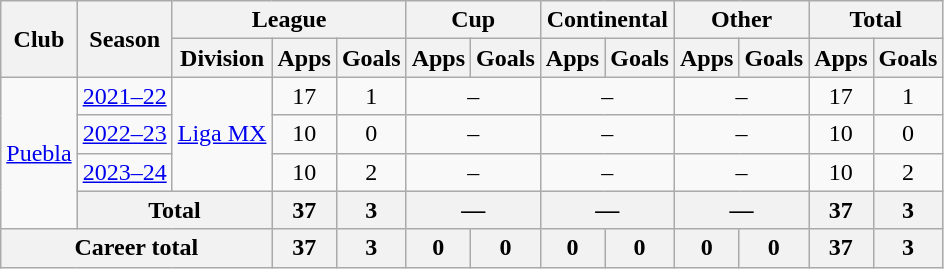<table class="wikitable" style="text-align: center">
<tr>
<th rowspan="2">Club</th>
<th rowspan="2">Season</th>
<th colspan="3">League</th>
<th colspan="2">Cup</th>
<th colspan="2">Continental</th>
<th colspan="2">Other</th>
<th colspan="2">Total</th>
</tr>
<tr>
<th>Division</th>
<th>Apps</th>
<th>Goals</th>
<th>Apps</th>
<th>Goals</th>
<th>Apps</th>
<th>Goals</th>
<th>Apps</th>
<th>Goals</th>
<th>Apps</th>
<th>Goals</th>
</tr>
<tr>
<td rowspan="4"><a href='#'>Puebla</a></td>
<td><a href='#'>2021–22</a></td>
<td rowspan="3"><a href='#'>Liga MX</a></td>
<td>17</td>
<td>1</td>
<td colspan="2">–</td>
<td colspan="2">–</td>
<td colspan="2">–</td>
<td>17</td>
<td>1</td>
</tr>
<tr>
<td><a href='#'>2022–23</a></td>
<td>10</td>
<td>0</td>
<td colspan="2">–</td>
<td colspan="2">–</td>
<td colspan="2">–</td>
<td>10</td>
<td>0</td>
</tr>
<tr>
<td><a href='#'>2023–24</a></td>
<td>10</td>
<td>2</td>
<td colspan="2">–</td>
<td colspan="2">–</td>
<td colspan="2">–</td>
<td>10</td>
<td>2</td>
</tr>
<tr>
<th colspan="2">Total</th>
<th>37</th>
<th>3</th>
<th colspan="2">—</th>
<th colspan="2">—</th>
<th colspan="2">—</th>
<th>37</th>
<th>3</th>
</tr>
<tr>
<th colspan="3"><strong>Career total</strong></th>
<th>37</th>
<th>3</th>
<th>0</th>
<th>0</th>
<th>0</th>
<th>0</th>
<th>0</th>
<th>0</th>
<th>37</th>
<th>3</th>
</tr>
</table>
